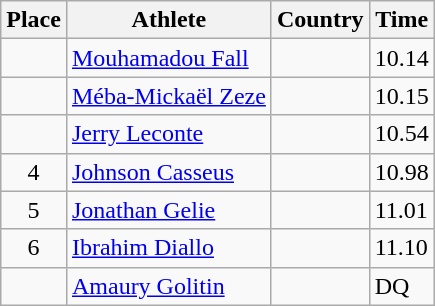<table class="wikitable">
<tr>
<th>Place</th>
<th>Athlete</th>
<th>Country</th>
<th>Time</th>
</tr>
<tr>
<td align=center></td>
<td><a href='#'>Mouhamadou Fall</a></td>
<td></td>
<td>10.14</td>
</tr>
<tr>
<td align=center></td>
<td><a href='#'>Méba-Mickaël Zeze</a></td>
<td></td>
<td>10.15</td>
</tr>
<tr>
<td align=center></td>
<td><a href='#'>Jerry Leconte</a></td>
<td></td>
<td>10.54</td>
</tr>
<tr>
<td align=center>4</td>
<td><a href='#'>Johnson Casseus</a></td>
<td></td>
<td>10.98</td>
</tr>
<tr>
<td align=center>5</td>
<td><a href='#'>Jonathan Gelie</a></td>
<td></td>
<td>11.01</td>
</tr>
<tr>
<td align=center>6</td>
<td><a href='#'>Ibrahim Diallo</a></td>
<td></td>
<td>11.10</td>
</tr>
<tr>
<td align=center></td>
<td><a href='#'>Amaury Golitin</a></td>
<td></td>
<td>DQ</td>
</tr>
</table>
